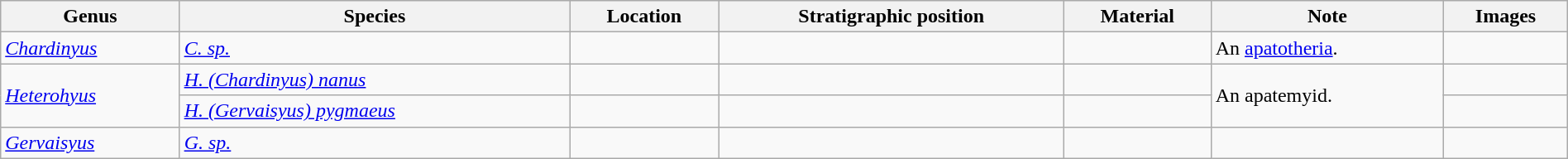<table class="wikitable sortable"  style="margin:auto; width:100%;">
<tr>
<th>Genus</th>
<th>Species</th>
<th>Location</th>
<th>Stratigraphic position</th>
<th>Material</th>
<th>Note</th>
<th>Images</th>
</tr>
<tr>
<td><em><a href='#'>Chardinyus</a></em></td>
<td><em><a href='#'>C. sp.</a></em></td>
<td></td>
<td></td>
<td></td>
<td>An <a href='#'>apatotheria</a>.</td>
<td></td>
</tr>
<tr>
<td rowspan = "2"><em><a href='#'>Heterohyus</a></em></td>
<td><em><a href='#'>H. (Chardinyus) nanus</a></em></td>
<td></td>
<td></td>
<td></td>
<td rowspan = "2">An apatemyid.</td>
<td></td>
</tr>
<tr>
<td><em><a href='#'>H. (Gervaisyus) pygmaeus</a></em></td>
<td></td>
<td></td>
<td></td>
<td></td>
</tr>
<tr>
<td><em><a href='#'>Gervaisyus</a></em></td>
<td><em><a href='#'>G. sp.</a></em></td>
<td></td>
<td></td>
<td></td>
<td></td>
<td></td>
</tr>
</table>
